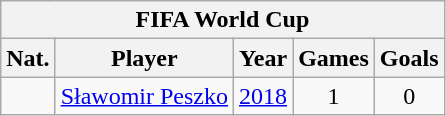<table class="wikitable" style="text-align: center">
<tr>
<th colspan=5>FIFA World Cup</th>
</tr>
<tr>
<th>Nat.</th>
<th>Player</th>
<th>Year</th>
<th>Games</th>
<th>Goals</th>
</tr>
<tr>
<td></td>
<td><a href='#'>Sławomir Peszko</a></td>
<td><a href='#'>2018</a></td>
<td>1</td>
<td>0</td>
</tr>
</table>
